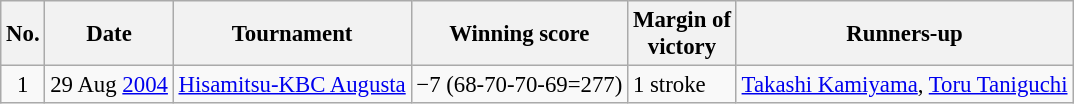<table class="wikitable" style="font-size:95%;">
<tr>
<th>No.</th>
<th>Date</th>
<th>Tournament</th>
<th>Winning score</th>
<th>Margin of<br>victory</th>
<th>Runners-up</th>
</tr>
<tr>
<td align=center>1</td>
<td align=right>29 Aug <a href='#'>2004</a></td>
<td><a href='#'>Hisamitsu-KBC Augusta</a></td>
<td>−7 (68-70-70-69=277)</td>
<td>1 stroke</td>
<td> <a href='#'>Takashi Kamiyama</a>,  <a href='#'>Toru Taniguchi</a></td>
</tr>
</table>
